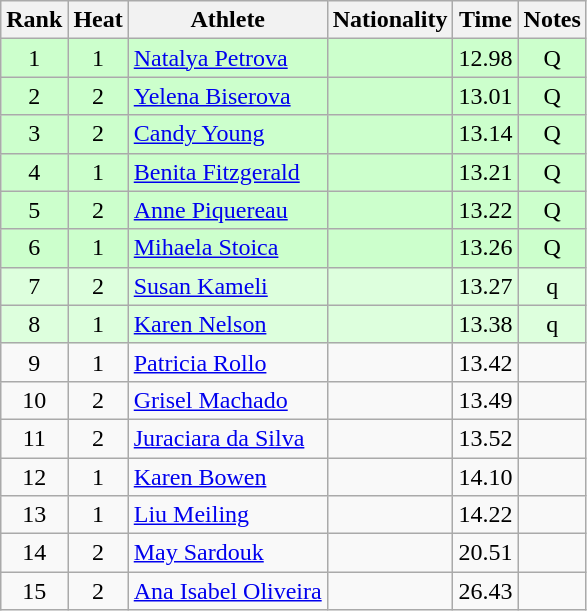<table class="wikitable sortable" style="text-align:center">
<tr>
<th>Rank</th>
<th>Heat</th>
<th>Athlete</th>
<th>Nationality</th>
<th>Time</th>
<th>Notes</th>
</tr>
<tr bgcolor=ccffcc>
<td>1</td>
<td>1</td>
<td align=left><a href='#'>Natalya Petrova</a></td>
<td align=left></td>
<td>12.98</td>
<td>Q</td>
</tr>
<tr bgcolor=ccffcc>
<td>2</td>
<td>2</td>
<td align=left><a href='#'>Yelena Biserova</a></td>
<td align=left></td>
<td>13.01</td>
<td>Q</td>
</tr>
<tr bgcolor=ccffcc>
<td>3</td>
<td>2</td>
<td align=left><a href='#'>Candy Young</a></td>
<td align=left></td>
<td>13.14</td>
<td>Q</td>
</tr>
<tr bgcolor=ccffcc>
<td>4</td>
<td>1</td>
<td align=left><a href='#'>Benita Fitzgerald</a></td>
<td align=left></td>
<td>13.21</td>
<td>Q</td>
</tr>
<tr bgcolor=ccffcc>
<td>5</td>
<td>2</td>
<td align=left><a href='#'>Anne Piquereau</a></td>
<td align=left></td>
<td>13.22</td>
<td>Q</td>
</tr>
<tr bgcolor=ccffcc>
<td>6</td>
<td>1</td>
<td align=left><a href='#'>Mihaela Stoica</a></td>
<td align=left></td>
<td>13.26</td>
<td>Q</td>
</tr>
<tr bgcolor=ddffdd>
<td>7</td>
<td>2</td>
<td align=left><a href='#'>Susan Kameli</a></td>
<td align=left></td>
<td>13.27</td>
<td>q</td>
</tr>
<tr bgcolor=ddffdd>
<td>8</td>
<td>1</td>
<td align=left><a href='#'>Karen Nelson</a></td>
<td align=left></td>
<td>13.38</td>
<td>q</td>
</tr>
<tr>
<td>9</td>
<td>1</td>
<td align=left><a href='#'>Patricia Rollo</a></td>
<td align=left></td>
<td>13.42</td>
<td></td>
</tr>
<tr>
<td>10</td>
<td>2</td>
<td align=left><a href='#'>Grisel Machado</a></td>
<td align=left></td>
<td>13.49</td>
<td></td>
</tr>
<tr>
<td>11</td>
<td>2</td>
<td align=left><a href='#'>Juraciara da Silva</a></td>
<td align=left></td>
<td>13.52</td>
<td></td>
</tr>
<tr>
<td>12</td>
<td>1</td>
<td align=left><a href='#'>Karen Bowen</a></td>
<td align=left></td>
<td>14.10</td>
<td></td>
</tr>
<tr>
<td>13</td>
<td>1</td>
<td align=left><a href='#'>Liu Meiling</a></td>
<td align=left></td>
<td>14.22</td>
<td></td>
</tr>
<tr>
<td>14</td>
<td>2</td>
<td align=left><a href='#'>May Sardouk</a></td>
<td align=left></td>
<td>20.51</td>
<td></td>
</tr>
<tr>
<td>15</td>
<td>2</td>
<td align=left><a href='#'>Ana Isabel Oliveira</a></td>
<td align=left></td>
<td>26.43</td>
<td></td>
</tr>
</table>
